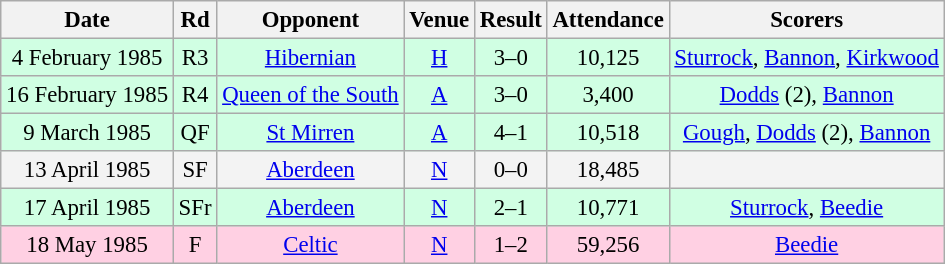<table class="wikitable sortable" style="font-size:95%; text-align:center">
<tr>
<th>Date</th>
<th>Rd</th>
<th>Opponent</th>
<th>Venue</th>
<th>Result</th>
<th>Attendance</th>
<th>Scorers</th>
</tr>
<tr bgcolor = "#d0ffe3">
<td>4 February 1985</td>
<td>R3</td>
<td><a href='#'>Hibernian</a></td>
<td><a href='#'>H</a></td>
<td>3–0</td>
<td>10,125</td>
<td><a href='#'>Sturrock</a>, <a href='#'>Bannon</a>, <a href='#'>Kirkwood</a></td>
</tr>
<tr bgcolor = "#d0ffe3">
<td>16 February 1985</td>
<td>R4</td>
<td><a href='#'>Queen of the South</a></td>
<td><a href='#'>A</a></td>
<td>3–0</td>
<td>3,400</td>
<td><a href='#'>Dodds</a> (2), <a href='#'>Bannon</a></td>
</tr>
<tr bgcolor = "#d0ffe3">
<td>9 March 1985</td>
<td>QF</td>
<td><a href='#'>St Mirren</a></td>
<td><a href='#'>A</a></td>
<td>4–1</td>
<td>10,518</td>
<td><a href='#'>Gough</a>, <a href='#'>Dodds</a> (2), <a href='#'>Bannon</a></td>
</tr>
<tr bgcolor = "#f3f3f3">
<td>13 April 1985</td>
<td>SF</td>
<td><a href='#'>Aberdeen</a></td>
<td><a href='#'>N</a></td>
<td>0–0</td>
<td>18,485</td>
<td></td>
</tr>
<tr bgcolor = "#d0ffe3">
<td>17 April 1985</td>
<td>SFr</td>
<td><a href='#'>Aberdeen</a></td>
<td><a href='#'>N</a></td>
<td>2–1</td>
<td>10,771</td>
<td><a href='#'>Sturrock</a>, <a href='#'>Beedie</a></td>
</tr>
<tr bgcolor = "#ffd0e3">
<td>18 May 1985</td>
<td>F</td>
<td><a href='#'>Celtic</a></td>
<td><a href='#'>N</a></td>
<td>1–2</td>
<td>59,256</td>
<td><a href='#'>Beedie</a></td>
</tr>
</table>
